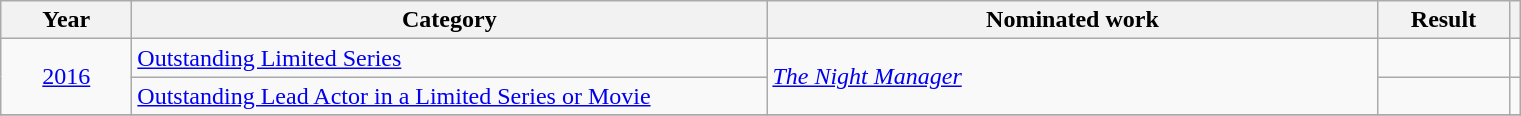<table class=wikitable>
<tr>
<th scope="col" style="width:5em;">Year</th>
<th scope="col" style="width:26em;">Category</th>
<th scope="col" style="width:25em;">Nominated work</th>
<th scope="col" style="width:5em;">Result</th>
<th></th>
</tr>
<tr>
<td style="text-align:center;", scope="row", rowspan=2><a href='#'>2016</a></td>
<td><a href='#'>Outstanding Limited Series</a></td>
<td rowspan=2><em><a href='#'>The Night Manager</a></em></td>
<td></td>
<td></td>
</tr>
<tr>
<td><a href='#'>Outstanding Lead Actor in a Limited Series or Movie</a></td>
<td></td>
<td></td>
</tr>
<tr>
</tr>
</table>
